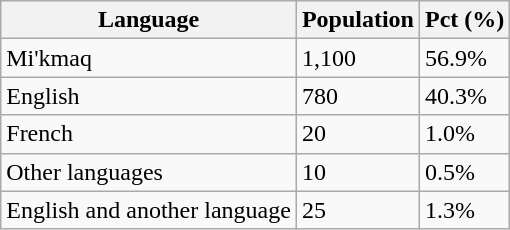<table class="wikitable">
<tr>
<th>Language</th>
<th>Population</th>
<th>Pct (%)</th>
</tr>
<tr>
<td>Mi'kmaq</td>
<td>1,100</td>
<td>56.9%</td>
</tr>
<tr>
<td>English</td>
<td>780</td>
<td>40.3%</td>
</tr>
<tr>
<td>French</td>
<td>20</td>
<td>1.0%</td>
</tr>
<tr>
<td>Other languages</td>
<td>10</td>
<td>0.5%</td>
</tr>
<tr>
<td>English and another language</td>
<td>25</td>
<td>1.3%</td>
</tr>
</table>
